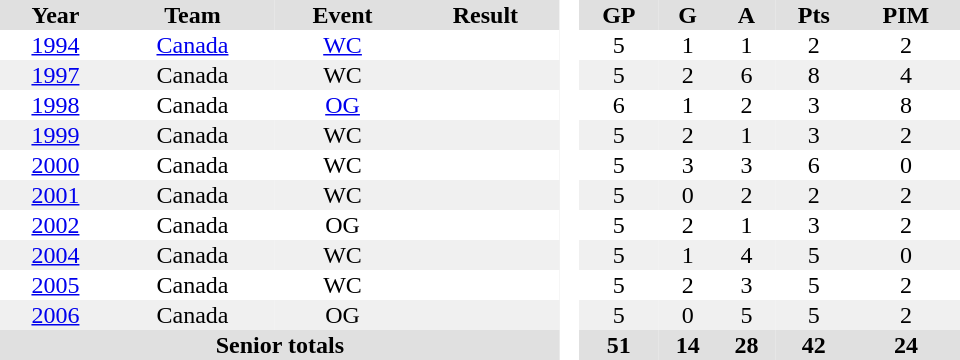<table border="0" cellpadding="1" cellspacing="0" style="text-align:center; width:40em">
<tr ALIGN="centre" bgcolor="#e0e0e0">
<th>Year</th>
<th>Team</th>
<th>Event</th>
<th>Result</th>
<th rowspan="99" bgcolor="#ffffff"> </th>
<th>GP</th>
<th>G</th>
<th>A</th>
<th>Pts</th>
<th>PIM</th>
</tr>
<tr>
<td><a href='#'>1994</a></td>
<td><a href='#'>Canada</a></td>
<td><a href='#'>WC</a></td>
<td></td>
<td>5</td>
<td>1</td>
<td>1</td>
<td>2</td>
<td>2</td>
</tr>
<tr style="background:#f0f0f0;">
<td><a href='#'>1997</a></td>
<td>Canada</td>
<td>WC</td>
<td></td>
<td>5</td>
<td>2</td>
<td>6</td>
<td>8</td>
<td>4</td>
</tr>
<tr>
<td><a href='#'>1998</a></td>
<td>Canada</td>
<td><a href='#'>OG</a></td>
<td></td>
<td>6</td>
<td>1</td>
<td>2</td>
<td>3</td>
<td>8</td>
</tr>
<tr style="background:#f0f0f0;">
<td><a href='#'>1999</a></td>
<td>Canada</td>
<td>WC</td>
<td></td>
<td>5</td>
<td>2</td>
<td>1</td>
<td>3</td>
<td>2</td>
</tr>
<tr>
<td><a href='#'>2000</a></td>
<td>Canada</td>
<td>WC</td>
<td></td>
<td>5</td>
<td>3</td>
<td>3</td>
<td>6</td>
<td>0</td>
</tr>
<tr style="background:#f0f0f0;">
<td><a href='#'>2001</a></td>
<td>Canada</td>
<td>WC</td>
<td></td>
<td>5</td>
<td>0</td>
<td>2</td>
<td>2</td>
<td>2</td>
</tr>
<tr>
<td><a href='#'>2002</a></td>
<td>Canada</td>
<td>OG</td>
<td></td>
<td>5</td>
<td>2</td>
<td>1</td>
<td>3</td>
<td>2</td>
</tr>
<tr style="background:#f0f0f0;">
<td><a href='#'>2004</a></td>
<td>Canada</td>
<td>WC</td>
<td></td>
<td>5</td>
<td>1</td>
<td>4</td>
<td>5</td>
<td>0</td>
</tr>
<tr>
<td><a href='#'>2005</a></td>
<td>Canada</td>
<td>WC</td>
<td></td>
<td>5</td>
<td>2</td>
<td>3</td>
<td>5</td>
<td>2</td>
</tr>
<tr style="background:#f0f0f0;">
<td><a href='#'>2006</a></td>
<td>Canada</td>
<td>OG</td>
<td></td>
<td>5</td>
<td>0</td>
<td>5</td>
<td>5</td>
<td>2</td>
</tr>
<tr style="background:#e0e0e0;">
<th colspan=4>Senior totals</th>
<th>51</th>
<th>14</th>
<th>28</th>
<th>42</th>
<th>24</th>
</tr>
</table>
